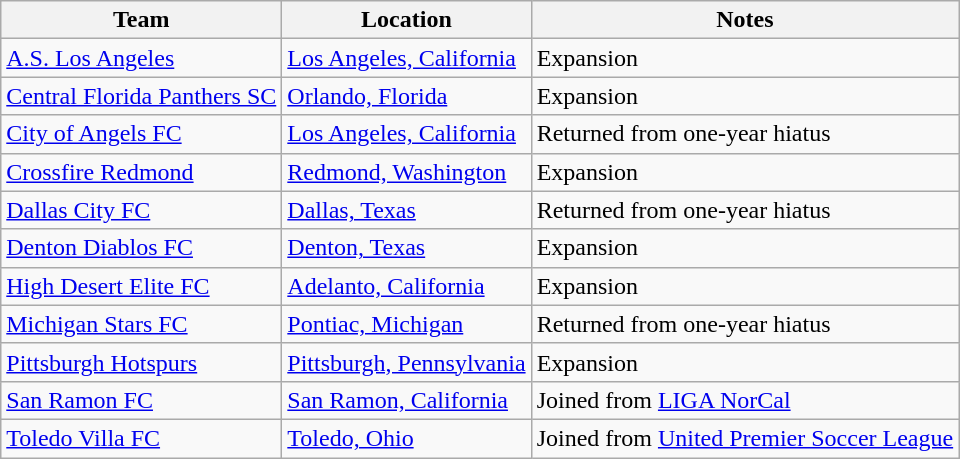<table class="wikitable sortable">
<tr>
<th>Team</th>
<th>Location</th>
<th class=unsortable>Notes</th>
</tr>
<tr>
<td><a href='#'>A.S. Los Angeles</a></td>
<td><a href='#'>Los Angeles, California</a></td>
<td>Expansion</td>
</tr>
<tr>
<td><a href='#'>Central Florida Panthers SC</a></td>
<td><a href='#'>Orlando, Florida</a></td>
<td>Expansion</td>
</tr>
<tr>
<td><a href='#'>City of Angels FC</a></td>
<td><a href='#'>Los Angeles, California</a></td>
<td>Returned from one-year hiatus</td>
</tr>
<tr>
<td><a href='#'>Crossfire Redmond</a></td>
<td><a href='#'>Redmond, Washington</a></td>
<td>Expansion</td>
</tr>
<tr>
<td><a href='#'>Dallas City FC</a></td>
<td><a href='#'>Dallas, Texas</a></td>
<td>Returned from one-year hiatus</td>
</tr>
<tr>
<td><a href='#'>Denton Diablos FC</a></td>
<td><a href='#'>Denton, Texas</a></td>
<td>Expansion</td>
</tr>
<tr>
<td><a href='#'>High Desert Elite FC</a></td>
<td><a href='#'>Adelanto, California</a></td>
<td>Expansion</td>
</tr>
<tr>
<td><a href='#'>Michigan Stars FC</a></td>
<td><a href='#'>Pontiac, Michigan</a></td>
<td>Returned from one-year hiatus</td>
</tr>
<tr>
<td><a href='#'>Pittsburgh Hotspurs</a></td>
<td><a href='#'>Pittsburgh, Pennsylvania</a></td>
<td>Expansion</td>
</tr>
<tr>
<td><a href='#'>San Ramon FC</a></td>
<td><a href='#'>San Ramon, California</a></td>
<td>Joined from <a href='#'>LIGA NorCal</a></td>
</tr>
<tr>
<td><a href='#'>Toledo Villa FC</a></td>
<td><a href='#'>Toledo, Ohio</a></td>
<td>Joined from <a href='#'>United Premier Soccer League</a></td>
</tr>
</table>
